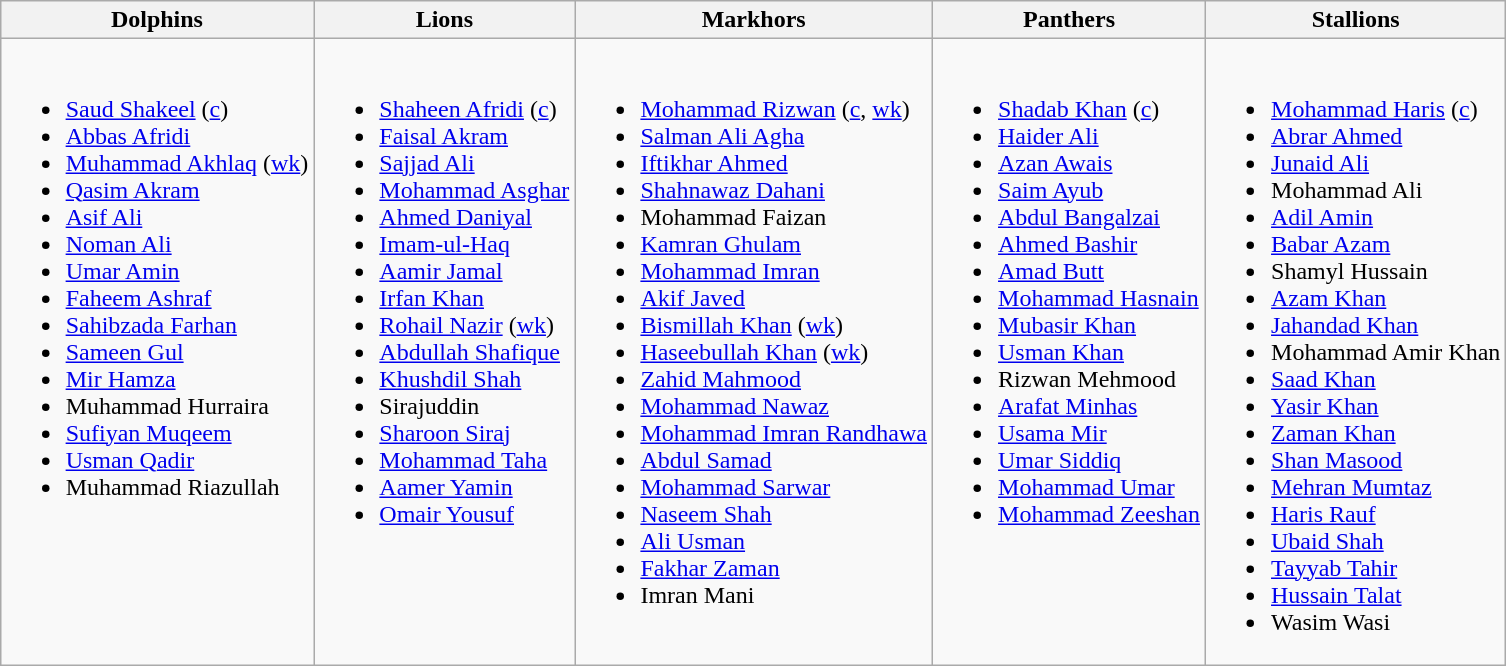<table class="wikitable" style="text-align:left; margin:auto">
<tr>
<th>Dolphins</th>
<th>Lions</th>
<th>Markhors</th>
<th>Panthers</th>
<th>Stallions</th>
</tr>
<tr>
<td valign=top><br><ul><li><a href='#'>Saud Shakeel</a> (<a href='#'>c</a>)</li><li><a href='#'>Abbas Afridi</a></li><li><a href='#'>Muhammad Akhlaq</a> (<a href='#'>wk</a>)</li><li><a href='#'>Qasim Akram</a></li><li><a href='#'>Asif Ali</a></li><li><a href='#'>Noman Ali</a></li><li><a href='#'>Umar Amin</a></li><li><a href='#'>Faheem Ashraf</a></li><li><a href='#'>Sahibzada Farhan</a></li><li><a href='#'>Sameen Gul</a></li><li><a href='#'>Mir Hamza</a></li><li>Muhammad Hurraira</li><li><a href='#'>Sufiyan Muqeem</a></li><li><a href='#'>Usman Qadir</a></li><li>Muhammad Riazullah</li></ul></td>
<td valign=top><br><ul><li><a href='#'>Shaheen Afridi</a> (<a href='#'>c</a>)</li><li><a href='#'>Faisal Akram</a></li><li><a href='#'>Sajjad Ali</a></li><li><a href='#'>Mohammad Asghar</a></li><li><a href='#'>Ahmed Daniyal</a></li><li><a href='#'>Imam-ul-Haq</a></li><li><a href='#'>Aamir Jamal</a></li><li><a href='#'>Irfan Khan</a></li><li><a href='#'>Rohail Nazir</a> (<a href='#'>wk</a>)</li><li><a href='#'>Abdullah Shafique</a></li><li><a href='#'>Khushdil Shah</a></li><li>Sirajuddin</li><li><a href='#'>Sharoon Siraj</a></li><li><a href='#'>Mohammad Taha</a></li><li><a href='#'>Aamer Yamin</a></li><li><a href='#'>Omair Yousuf</a></li></ul></td>
<td valign=top><br><ul><li><a href='#'>Mohammad Rizwan</a> (<a href='#'>c</a>, <a href='#'>wk</a>)</li><li><a href='#'>Salman Ali Agha</a></li><li><a href='#'>Iftikhar Ahmed</a></li><li><a href='#'>Shahnawaz Dahani</a></li><li>Mohammad Faizan</li><li><a href='#'>Kamran Ghulam</a></li><li><a href='#'>Mohammad Imran</a></li><li><a href='#'>Akif Javed</a></li><li><a href='#'>Bismillah Khan</a> (<a href='#'>wk</a>)</li><li><a href='#'>Haseebullah Khan</a> (<a href='#'>wk</a>)</li><li><a href='#'>Zahid Mahmood</a></li><li><a href='#'>Mohammad Nawaz</a></li><li><a href='#'>Mohammad Imran Randhawa</a></li><li><a href='#'>Abdul Samad</a></li><li><a href='#'>Mohammad Sarwar</a></li><li><a href='#'>Naseem Shah</a></li><li><a href='#'>Ali Usman</a></li><li><a href='#'>Fakhar Zaman</a></li><li>Imran Mani</li></ul></td>
<td valign=top><br><ul><li><a href='#'>Shadab Khan</a> (<a href='#'>c</a>)</li><li><a href='#'>Haider Ali</a></li><li><a href='#'>Azan Awais</a></li><li><a href='#'>Saim Ayub</a></li><li><a href='#'>Abdul Bangalzai</a></li><li><a href='#'>Ahmed Bashir</a></li><li><a href='#'>Amad Butt</a></li><li><a href='#'>Mohammad Hasnain</a></li><li><a href='#'>Mubasir Khan</a></li><li><a href='#'>Usman Khan</a></li><li>Rizwan Mehmood</li><li><a href='#'>Arafat Minhas</a></li><li><a href='#'>Usama Mir</a></li><li><a href='#'>Umar Siddiq</a></li><li><a href='#'>Mohammad Umar</a></li><li><a href='#'>Mohammad Zeeshan</a></li></ul></td>
<td valign=top><br><ul><li><a href='#'>Mohammad Haris</a> (<a href='#'>c</a>)</li><li><a href='#'>Abrar Ahmed</a></li><li><a href='#'>Junaid Ali</a></li><li>Mohammad Ali</li><li><a href='#'>Adil Amin</a></li><li><a href='#'>Babar Azam</a></li><li>Shamyl Hussain</li><li><a href='#'>Azam Khan</a></li><li><a href='#'>Jahandad Khan</a></li><li>Mohammad Amir Khan</li><li><a href='#'>Saad Khan</a></li><li><a href='#'>Yasir Khan</a></li><li><a href='#'>Zaman Khan</a></li><li><a href='#'>Shan Masood</a></li><li><a href='#'>Mehran Mumtaz</a></li><li><a href='#'>Haris Rauf</a></li><li><a href='#'>Ubaid Shah</a></li><li><a href='#'>Tayyab Tahir</a></li><li><a href='#'>Hussain Talat</a></li><li>Wasim Wasi</li></ul></td>
</tr>
</table>
